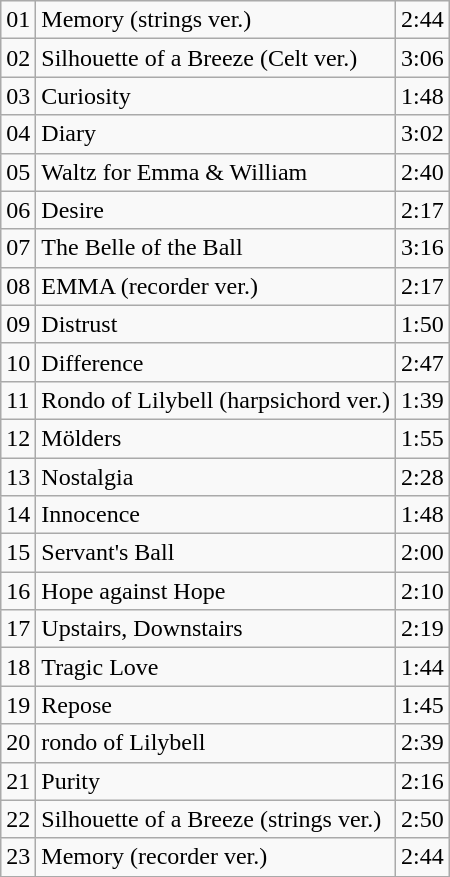<table class="wikitable">
<tr>
<td>01</td>
<td>Memory (strings ver.)</td>
<td>2:44</td>
</tr>
<tr>
<td>02</td>
<td>Silhouette of a Breeze (Celt ver.)</td>
<td>3:06</td>
</tr>
<tr>
<td>03</td>
<td>Curiosity</td>
<td>1:48</td>
</tr>
<tr>
<td>04</td>
<td>Diary</td>
<td>3:02</td>
</tr>
<tr>
<td>05</td>
<td>Waltz for Emma & William</td>
<td>2:40</td>
</tr>
<tr>
<td>06</td>
<td>Desire</td>
<td>2:17</td>
</tr>
<tr>
<td>07</td>
<td>The Belle of the Ball</td>
<td>3:16</td>
</tr>
<tr>
<td>08</td>
<td>EMMA (recorder ver.)</td>
<td>2:17</td>
</tr>
<tr>
<td>09</td>
<td>Distrust</td>
<td>1:50</td>
</tr>
<tr>
<td>10</td>
<td>Difference</td>
<td>2:47</td>
</tr>
<tr>
<td>11</td>
<td>Rondo of Lilybell (harpsichord ver.)</td>
<td>1:39</td>
</tr>
<tr>
<td>12</td>
<td>Mölders</td>
<td>1:55</td>
</tr>
<tr>
<td>13</td>
<td>Nostalgia</td>
<td>2:28</td>
</tr>
<tr>
<td>14</td>
<td>Innocence</td>
<td>1:48</td>
</tr>
<tr>
<td>15</td>
<td>Servant's Ball</td>
<td>2:00</td>
</tr>
<tr>
<td>16</td>
<td>Hope against Hope</td>
<td>2:10</td>
</tr>
<tr>
<td>17</td>
<td>Upstairs, Downstairs</td>
<td>2:19</td>
</tr>
<tr>
<td>18</td>
<td>Tragic Love</td>
<td>1:44</td>
</tr>
<tr>
<td>19</td>
<td>Repose</td>
<td>1:45</td>
</tr>
<tr>
<td>20</td>
<td>rondo of Lilybell</td>
<td>2:39</td>
</tr>
<tr>
<td>21</td>
<td>Purity</td>
<td>2:16</td>
</tr>
<tr>
<td>22</td>
<td>Silhouette of a Breeze (strings ver.)</td>
<td>2:50</td>
</tr>
<tr>
<td>23</td>
<td>Memory (recorder ver.)</td>
<td>2:44</td>
</tr>
</table>
